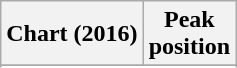<table class="wikitable plainrowheaders">
<tr>
<th>Chart (2016)</th>
<th>Peak<br>position</th>
</tr>
<tr>
</tr>
<tr>
</tr>
<tr>
</tr>
</table>
